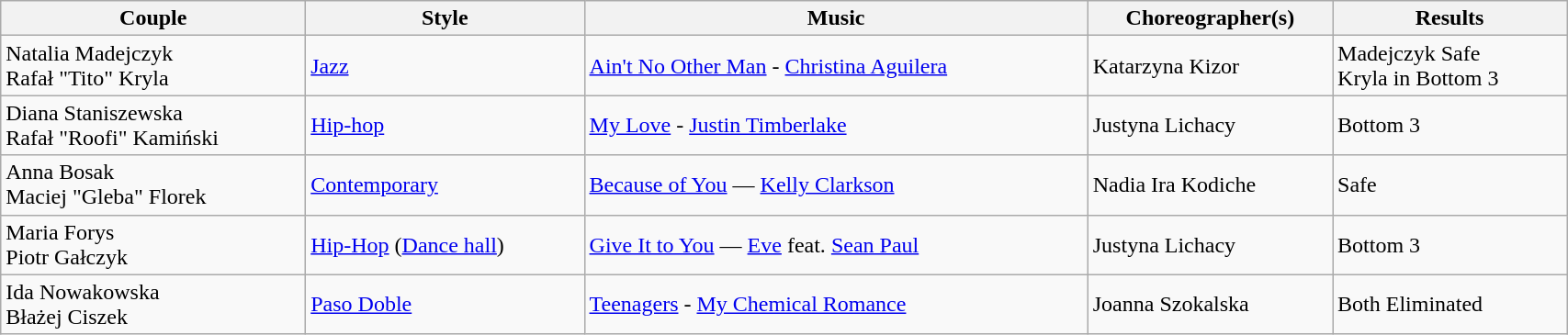<table class="wikitable" style="width:90%;">
<tr>
<th>Couple</th>
<th>Style</th>
<th>Music</th>
<th>Choreographer(s)</th>
<th>Results</th>
</tr>
<tr>
<td>Natalia Madejczyk<br>Rafał "Tito" Kryla</td>
<td><a href='#'>Jazz</a></td>
<td><a href='#'>Ain't No Other Man</a> - <a href='#'>Christina Aguilera</a></td>
<td>Katarzyna Kizor</td>
<td>Madejczyk Safe<br>Kryla in Bottom 3</td>
</tr>
<tr>
<td>Diana Staniszewska<br>Rafał "Roofi" Kamiński</td>
<td><a href='#'>Hip-hop</a></td>
<td><a href='#'>My Love</a> - <a href='#'>Justin Timberlake</a></td>
<td>Justyna Lichacy</td>
<td>Bottom 3</td>
</tr>
<tr>
<td>Anna Bosak<br>Maciej "Gleba" Florek</td>
<td><a href='#'>Contemporary</a></td>
<td><a href='#'>Because of You</a> — <a href='#'>Kelly Clarkson</a></td>
<td>Nadia Ira Kodiche</td>
<td>Safe</td>
</tr>
<tr>
<td>Maria Forys<br>Piotr Gałczyk</td>
<td><a href='#'>Hip-Hop</a> (<a href='#'>Dance hall</a>)</td>
<td><a href='#'>Give It to You</a> — <a href='#'>Eve</a> feat. <a href='#'>Sean Paul</a></td>
<td>Justyna Lichacy</td>
<td>Bottom 3</td>
</tr>
<tr>
<td>Ida Nowakowska<br>Błażej Ciszek</td>
<td><a href='#'>Paso Doble</a></td>
<td><a href='#'>Teenagers</a> - <a href='#'>My Chemical Romance</a></td>
<td>Joanna Szokalska</td>
<td>Both Eliminated</td>
</tr>
</table>
